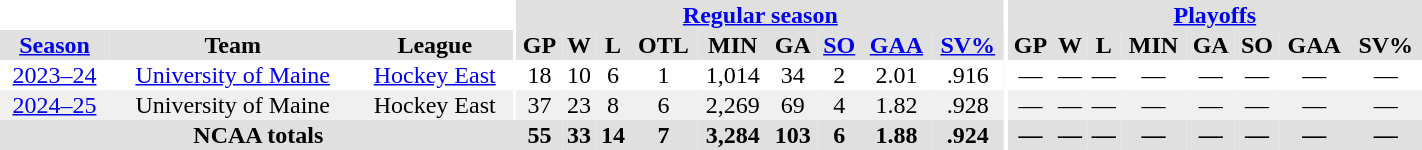<table border="0" cellpadding="1" cellspacing="0" ID="Table3" style="text-align:center; width:75%;">
<tr style="background:#e0e0e0;">
<th colspan="3" style="background:#fff;"></th>
<th rowspan="99" style="background:#fff;"></th>
<th colspan="9" style="background:#e0e0e0;"><a href='#'>Regular season</a></th>
<th rowspan="99" style="background:#fff;"></th>
<th colspan="8" style="background:#e0e0e0;"><a href='#'>Playoffs</a></th>
</tr>
<tr bgcolor="#e0e0e0">
<th><a href='#'>Season</a></th>
<th>Team</th>
<th>League</th>
<th>GP</th>
<th>W</th>
<th>L</th>
<th>OTL</th>
<th>MIN</th>
<th>GA</th>
<th><a href='#'>SO</a></th>
<th><a href='#'>GAA</a></th>
<th><a href='#'>SV%</a></th>
<th>GP</th>
<th>W</th>
<th>L</th>
<th>MIN</th>
<th>GA</th>
<th>SO</th>
<th>GAA</th>
<th>SV%</th>
</tr>
<tr>
<td><a href='#'>2023–24</a></td>
<td><a href='#'>University of Maine</a></td>
<td><a href='#'>Hockey East</a></td>
<td>18</td>
<td>10</td>
<td>6</td>
<td>1</td>
<td>1,014</td>
<td>34</td>
<td>2</td>
<td>2.01</td>
<td>.916</td>
<td>—</td>
<td>—</td>
<td>—</td>
<td>—</td>
<td>—</td>
<td>—</td>
<td>—</td>
<td>—</td>
</tr>
<tr bgcolor="#f0f0f0">
<td><a href='#'>2024–25</a></td>
<td>University of Maine</td>
<td>Hockey East</td>
<td>37</td>
<td>23</td>
<td>8</td>
<td>6</td>
<td>2,269</td>
<td>69</td>
<td>4</td>
<td>1.82</td>
<td>.928</td>
<td>—</td>
<td>—</td>
<td>—</td>
<td>—</td>
<td>—</td>
<td>—</td>
<td>—</td>
<td>—</td>
</tr>
<tr bgcolor="#e0e0e0">
<th colspan="4">NCAA totals</th>
<th>55</th>
<th>33</th>
<th>14</th>
<th>7</th>
<th>3,284</th>
<th>103</th>
<th>6</th>
<th>1.88</th>
<th>.924</th>
<th>—</th>
<th>—</th>
<th>—</th>
<th>—</th>
<th>—</th>
<th>—</th>
<th>—</th>
<th>—</th>
</tr>
</table>
